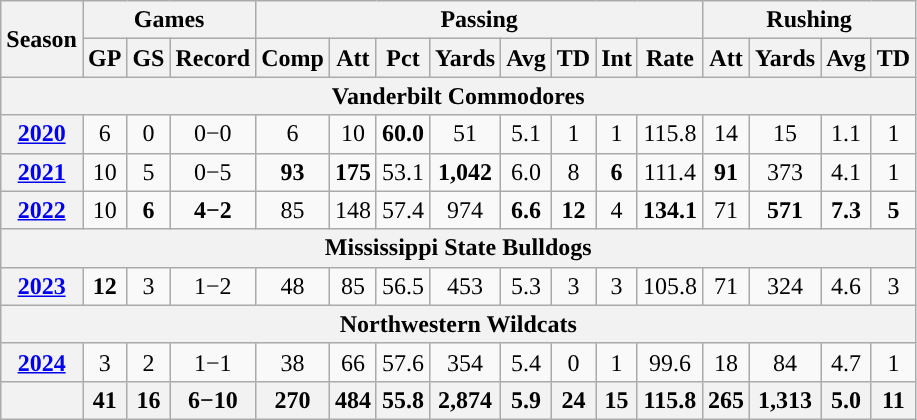<table class="wikitable" style="text-align:center;">
<tr>
<th rowspan="2">Season</th>
<th colspan="3">Games</th>
<th colspan="8">Passing</th>
<th colspan="5">Rushing</th>
</tr>
<tr>
<th>GP</th>
<th>GS</th>
<th>Record</th>
<th>Comp</th>
<th>Att</th>
<th>Pct</th>
<th>Yards</th>
<th>Avg</th>
<th>TD</th>
<th>Int</th>
<th>Rate</th>
<th>Att</th>
<th>Yards</th>
<th>Avg</th>
<th>TD</th>
</tr>
<tr>
<th colspan="16">Vanderbilt Commodores</th>
</tr>
<tr>
<th><a href='#'>2020</a></th>
<td>6</td>
<td>0</td>
<td>0−0</td>
<td>6</td>
<td>10</td>
<td><strong>60.0</strong></td>
<td>51</td>
<td>5.1</td>
<td>1</td>
<td>1</td>
<td>115.8</td>
<td>14</td>
<td>15</td>
<td>1.1</td>
<td>1</td>
</tr>
<tr>
<th><a href='#'>2021</a></th>
<td>10</td>
<td>5</td>
<td>0−5</td>
<td><strong>93</strong></td>
<td><strong>175</strong></td>
<td>53.1</td>
<td><strong>1,042</strong></td>
<td>6.0</td>
<td>8</td>
<td><strong>6</strong></td>
<td>111.4</td>
<td><strong>91</strong></td>
<td>373</td>
<td>4.1</td>
<td>1</td>
</tr>
<tr>
<th><a href='#'>2022</a></th>
<td>10</td>
<td><strong>6</strong></td>
<td><strong>4−2</strong></td>
<td>85</td>
<td>148</td>
<td>57.4</td>
<td>974</td>
<td><strong>6.6</strong></td>
<td><strong>12</strong></td>
<td>4</td>
<td><strong>134.1</strong></td>
<td>71</td>
<td><strong>571</strong></td>
<td><strong>7.3</strong></td>
<td><strong>5</strong></td>
</tr>
<tr>
<th colspan="16">Mississippi State Bulldogs</th>
</tr>
<tr>
<th><a href='#'>2023</a></th>
<td><strong>12</strong></td>
<td>3</td>
<td>1−2</td>
<td>48</td>
<td>85</td>
<td>56.5</td>
<td>453</td>
<td>5.3</td>
<td>3</td>
<td>3</td>
<td>105.8</td>
<td>71</td>
<td>324</td>
<td>4.6</td>
<td>3</td>
</tr>
<tr>
<th colspan="16">Northwestern Wildcats</th>
</tr>
<tr>
<th><a href='#'>2024</a></th>
<td>3</td>
<td>2</td>
<td>1−1</td>
<td>38</td>
<td>66</td>
<td>57.6</td>
<td>354</td>
<td>5.4</td>
<td>0</td>
<td>1</td>
<td>99.6</td>
<td>18</td>
<td>84</td>
<td>4.7</td>
<td>1</td>
</tr>
<tr>
<th></th>
<th>41</th>
<th>16</th>
<th>6−10</th>
<th>270</th>
<th>484</th>
<th>55.8</th>
<th>2,874</th>
<th>5.9</th>
<th>24</th>
<th>15</th>
<th>115.8</th>
<th>265</th>
<th>1,313</th>
<th>5.0</th>
<th>11</th>
</tr>
</table>
